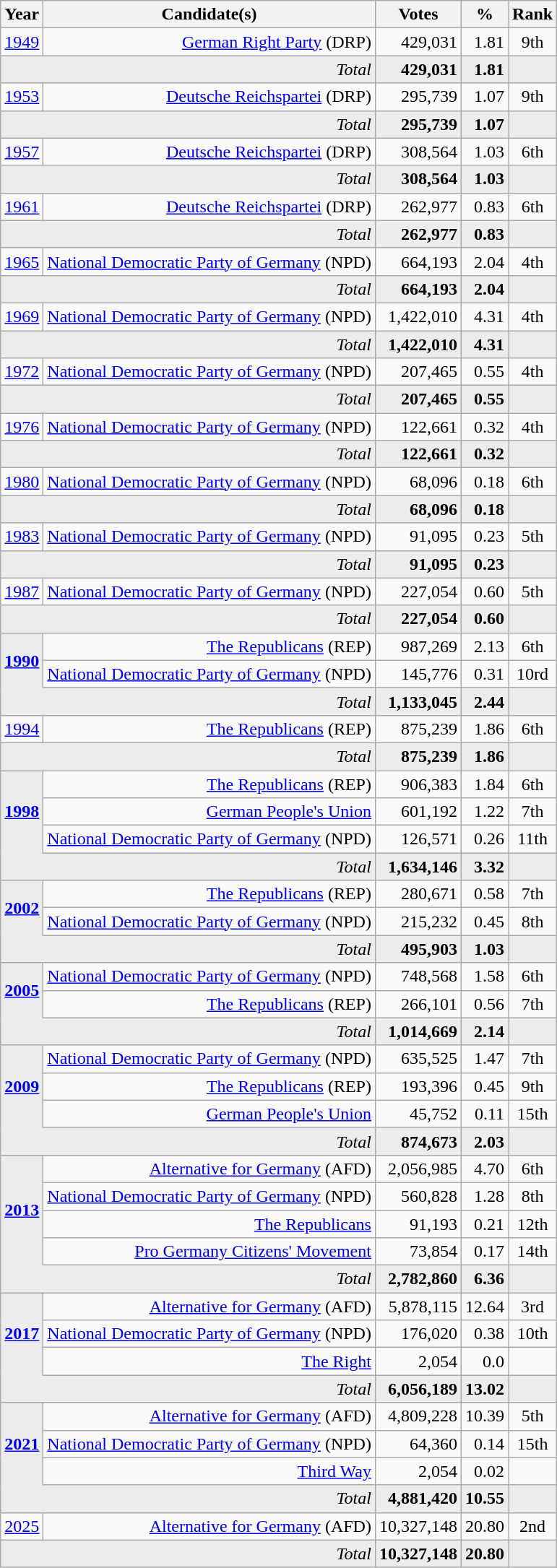<table class="wikitable" style="text-align:right;">
<tr>
<th>Year</th>
<th>Candidate(s)</th>
<th>Votes</th>
<th>%</th>
<th>Rank</th>
</tr>
<tr>
<td><a href='#'>1949</a></td>
<td><a href='#'>German Right Party</a> (DRP)</td>
<td>429,031</td>
<td>1.81</td>
<td style="text-align:center;">9th</td>
</tr>
<tr style="background-color:#ececec;">
<td style="text-align:right;" colspan="2"><em>Total</em></td>
<td><strong>429,031</strong></td>
<td><strong>1.81</strong></td>
<td></td>
</tr>
<tr>
<td><a href='#'>1953</a></td>
<td><a href='#'>Deutsche Reichspartei</a> (DRP)</td>
<td>295,739</td>
<td>1.07</td>
<td style="text-align:center;">9th</td>
</tr>
<tr style="background-color:#ececec;">
<td style="text-align:right;" colspan="2"><em>Total</em></td>
<td><strong>295,739</strong></td>
<td><strong>1.07</strong></td>
<td></td>
</tr>
<tr>
<td><a href='#'>1957</a></td>
<td><a href='#'>Deutsche Reichspartei</a> (DRP)</td>
<td>308,564</td>
<td>1.03</td>
<td style="text-align:center;">6th</td>
</tr>
<tr style="background-color:#ececec;">
<td style="text-align:right;" colspan="2"><em>Total</em></td>
<td><strong>308,564</strong></td>
<td><strong>1.03</strong></td>
<td></td>
</tr>
<tr>
<td><a href='#'>1961</a></td>
<td><a href='#'>Deutsche Reichspartei</a> (DRP)</td>
<td>262,977</td>
<td>0.83</td>
<td style="text-align:center;">6th</td>
</tr>
<tr style="background-color:#ececec;">
<td style="text-align:right;" colspan="2"><em>Total</em></td>
<td><strong>262,977</strong></td>
<td><strong>0.83</strong></td>
<td></td>
</tr>
<tr>
<td><a href='#'>1965</a></td>
<td><a href='#'>National Democratic Party of Germany</a> (NPD)</td>
<td>664,193</td>
<td>2.04</td>
<td style="text-align:center;">4th</td>
</tr>
<tr style="background-color:#ececec;">
<td style="text-align:right;" colspan="2"><em>Total</em></td>
<td><strong>664,193</strong></td>
<td><strong>2.04</strong></td>
<td></td>
</tr>
<tr>
<td><a href='#'>1969</a></td>
<td><a href='#'>National Democratic Party of Germany</a> (NPD)</td>
<td>1,422,010</td>
<td>4.31</td>
<td style="text-align:center;">4th</td>
</tr>
<tr style="background-color:#ececec;">
<td style="text-align:right;" colspan="2"><em>Total</em></td>
<td><strong>1,422,010</strong></td>
<td><strong>4.31</strong></td>
<td></td>
</tr>
<tr>
<td><a href='#'>1972</a></td>
<td><a href='#'>National Democratic Party of Germany</a> (NPD)</td>
<td>207,465</td>
<td>0.55</td>
<td style="text-align:center;">4th</td>
</tr>
<tr style="background-color:#ececec;">
<td style="text-align:right;" colspan="2"><em>Total</em></td>
<td><strong>207,465</strong></td>
<td><strong>0.55</strong></td>
<td></td>
</tr>
<tr>
<td><a href='#'>1976</a></td>
<td><a href='#'>National Democratic Party of Germany</a> (NPD)</td>
<td>122,661</td>
<td>0.32</td>
<td style="text-align:center;">4th</td>
</tr>
<tr style="background-color:#ececec;">
<td style="text-align:right;" colspan="2"><em>Total</em></td>
<td><strong>122,661</strong></td>
<td><strong>0.32</strong></td>
<td></td>
</tr>
<tr>
<td><a href='#'>1980</a></td>
<td><a href='#'>National Democratic Party of Germany</a> (NPD)</td>
<td>68,096</td>
<td>0.18</td>
<td style="text-align:center;">6th</td>
</tr>
<tr style="background-color:#ececec;">
<td style="text-align:right;" colspan="2"><em>Total</em></td>
<td><strong>68,096</strong></td>
<td><strong>0.18</strong></td>
<td></td>
</tr>
<tr>
<td><a href='#'>1983</a></td>
<td><a href='#'>National Democratic Party of Germany</a> (NPD)</td>
<td>91,095</td>
<td>0.23</td>
<td style="text-align:center;">5th</td>
</tr>
<tr style="background-color:#ececec;">
<td style="text-align:right;" colspan="2"><em>Total</em></td>
<td><strong>91,095</strong></td>
<td><strong>0.23</strong></td>
<td></td>
</tr>
<tr>
<td><a href='#'>1987</a></td>
<td><a href='#'>National Democratic Party of Germany</a> (NPD)</td>
<td>227,054</td>
<td>0.60</td>
<td style="text-align:center;">5th</td>
</tr>
<tr style="background-color:#ececec;">
<td style="text-align:right;" colspan="2"><em>Total</em></td>
<td><strong>227,054</strong></td>
<td><strong>0.60</strong></td>
<td></td>
</tr>
<tr>
<td style="background-color:#ececec;border-bottom-style:hidden; text-align:center;" rowspan="2"><strong><a href='#'>1990</a></strong></td>
<td><a href='#'>The Republicans</a> (REP)</td>
<td>987,269</td>
<td>2.13</td>
<td style="text-align:center;">6th</td>
</tr>
<tr>
<td><a href='#'>National Democratic Party of Germany</a> (NPD)</td>
<td>145,776</td>
<td>0.31</td>
<td style="text-align:center;">10rd</td>
</tr>
<tr style="background-color:#ececec;">
<td style="text-align:right;" colspan="2"><em>Total</em></td>
<td><strong>1,133,045</strong></td>
<td><strong>2.44</strong></td>
<td></td>
</tr>
<tr>
<td><a href='#'>1994</a></td>
<td><a href='#'>The Republicans</a> (REP)</td>
<td>875,239</td>
<td>1.86</td>
<td style="text-align:center;">6th</td>
</tr>
<tr style="background-color:#ececec;">
<td style="text-align:right;" colspan="2"><em>Total</em></td>
<td><strong>875,239</strong></td>
<td><strong>1.86</strong></td>
<td></td>
</tr>
<tr>
<td style="background-color:#ececec;border-bottom-style:hidden; text-align:center;" rowspan="3"><strong><a href='#'>1998</a></strong></td>
<td><a href='#'>The Republicans</a> (REP)</td>
<td>906,383</td>
<td>1.84</td>
<td style="text-align:center;">6th</td>
</tr>
<tr>
<td><a href='#'>German People's Union</a></td>
<td>601,192</td>
<td>1.22</td>
<td style="text-align:center;">7th</td>
</tr>
<tr>
<td><a href='#'>National Democratic Party of Germany</a> (NPD)</td>
<td>126,571</td>
<td>0.26</td>
<td style="text-align:center;">11th</td>
</tr>
<tr style="background-color:#ececec;">
<td style="text-align:right;" colspan="2"><em>Total</em></td>
<td><strong>1,634,146</strong></td>
<td><strong>3.32</strong></td>
<td></td>
</tr>
<tr>
<td style="background-color:#ececec;border-bottom-style:hidden; text-align:center;" rowspan="2"><strong><a href='#'>2002</a></strong></td>
<td><a href='#'>The Republicans</a> (REP)</td>
<td>280,671</td>
<td>0.58</td>
<td style="text-align:center;">7th</td>
</tr>
<tr>
<td><a href='#'>National Democratic Party of Germany</a> (NPD)</td>
<td>215,232</td>
<td>0.45</td>
<td style="text-align:center;">8th</td>
</tr>
<tr style="background-color:#ececec;">
<td style="text-align:right;" colspan="2"><em>Total</em></td>
<td><strong>495,903</strong></td>
<td><strong>1.03</strong></td>
<td></td>
</tr>
<tr>
<td style="background-color:#ececec;border-bottom-style:hidden; text-align:center;" rowspan="2"><strong><a href='#'>2005</a></strong></td>
<td><a href='#'>National Democratic Party of Germany</a> (NPD)</td>
<td>748,568</td>
<td>1.58</td>
<td style="text-align:center;">6th</td>
</tr>
<tr>
<td><a href='#'>The Republicans</a> (REP)</td>
<td>266,101</td>
<td>0.56</td>
<td style="text-align:center;">7th</td>
</tr>
<tr style="background-color:#ececec;">
<td style="text-align:right;" colspan="2"><em>Total</em></td>
<td><strong>1,014,669</strong></td>
<td><strong>2.14</strong></td>
<td></td>
</tr>
<tr>
<td style="background-color:#ececec;border-bottom-style:hidden; text-align:center;" rowspan="3"><strong><a href='#'>2009</a></strong></td>
<td><a href='#'>National Democratic Party of Germany</a> (NPD)</td>
<td>635,525</td>
<td>1.47</td>
<td style="text-align:center;">7th</td>
</tr>
<tr>
<td><a href='#'>The Republicans</a> (REP)</td>
<td>193,396</td>
<td>0.45</td>
<td style="text-align:center;">9th</td>
</tr>
<tr>
<td><a href='#'>German People's Union</a></td>
<td>45,752</td>
<td>0.11</td>
<td style="text-align:center;">15th</td>
</tr>
<tr style="background-color:#ececec;">
<td style="text-align:right;" colspan="2"><em>Total</em></td>
<td><strong>874,673</strong></td>
<td><strong>2.03</strong></td>
<td></td>
</tr>
<tr>
<td style="background-color:#ececec;border-bottom-style:hidden; text-align:center;" rowspan="4"><strong><a href='#'>2013</a></strong></td>
<td><a href='#'>Alternative for Germany</a> (AFD)</td>
<td>2,056,985</td>
<td>4.70</td>
<td style="text-align:center;">6th</td>
</tr>
<tr>
<td><a href='#'>National Democratic Party of Germany</a> (NPD)</td>
<td>560,828</td>
<td>1.28</td>
<td style="text-align:center;">8th</td>
</tr>
<tr>
<td><a href='#'>The Republicans</a></td>
<td>91,193</td>
<td>0.21</td>
<td style="text-align:center;">12th</td>
</tr>
<tr>
<td><a href='#'>Pro Germany Citizens' Movement</a></td>
<td>73,854</td>
<td>0.17</td>
<td style="text-align:center;">14th</td>
</tr>
<tr style="background-color:#ececec;">
<td style="text-align:right;" colspan="2"><em>Total</em></td>
<td><strong>2,782,860</strong></td>
<td><strong>6.36</strong></td>
<td></td>
</tr>
<tr>
<td style="background-color:#ececec;border-bottom-style:hidden; text-align:center;" rowspan="3"><strong><a href='#'>2017</a></strong></td>
<td><a href='#'>Alternative for Germany</a> (AFD)</td>
<td>5,878,115</td>
<td>12.64</td>
<td style="text-align:center;">3rd</td>
</tr>
<tr>
<td><a href='#'>National Democratic Party of Germany</a> (NPD)</td>
<td>176,020</td>
<td>0.38</td>
<td style="text-align:center;">10th</td>
</tr>
<tr>
<td><a href='#'>The Right</a></td>
<td>2,054</td>
<td>0.0</td>
<td style="text-align:center;"></td>
</tr>
<tr style="background-color:#ececec;">
<td style="text-align:right;" colspan="2"><em>Total</em></td>
<td><strong>6,056,189</strong></td>
<td><strong>13.02</strong></td>
<td></td>
</tr>
<tr>
<td style="background-color:#ececec;border-bottom-style:hidden; text-align:center;" rowspan="3"><strong><a href='#'>2021</a></strong></td>
<td><a href='#'>Alternative for Germany</a> (AFD)</td>
<td>4,809,228</td>
<td>10.39</td>
<td style="text-align:center;">5th</td>
</tr>
<tr>
<td><a href='#'>National Democratic Party of Germany</a> (NPD)</td>
<td>64,360</td>
<td>0.14</td>
<td style="text-align:center;">15th</td>
</tr>
<tr>
<td><a href='#'>Third Way</a></td>
<td>2,054</td>
<td>0.02</td>
<td style="text-align:center;"></td>
</tr>
<tr style="background-color:#ececec;">
<td style="text-align:right;" colspan="2"><em>Total</em></td>
<td><strong>4,881,420</strong></td>
<td><strong>10.55</strong></td>
<td></td>
</tr>
<tr>
<td><a href='#'>2025</a></td>
<td><a href='#'>Alternative for Germany</a> (AFD)</td>
<td>10,327,148</td>
<td>20.80</td>
<td style="text-align:center;">2nd</td>
</tr>
<tr style="background-color:#ececec;">
<td style="text-align:right;" colspan="2"><em>Total</em></td>
<td><strong>10,327,148</strong></td>
<td><strong>20.80</strong></td>
<td></td>
</tr>
</table>
